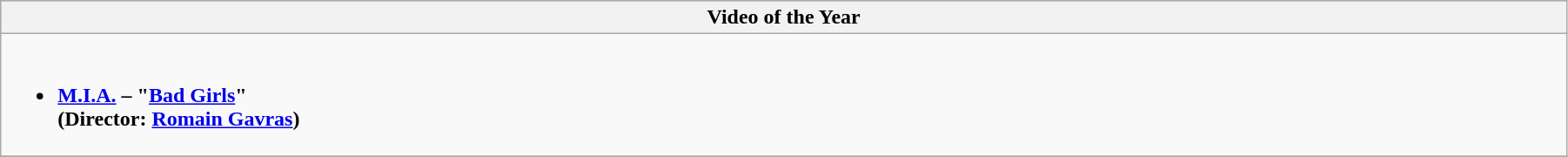<table class="wikitable" style="width:95%">
<tr bgcolor="#bebebe">
<th width="100%">Video of the Year</th>
</tr>
<tr>
<td valign="top"><br><ul><li><strong><a href='#'>M.I.A.</a> – "<a href='#'>Bad Girls</a>"</strong> <br> <strong>(Director: <a href='#'>Romain Gavras</a>)</strong></li></ul></td>
</tr>
<tr>
</tr>
</table>
